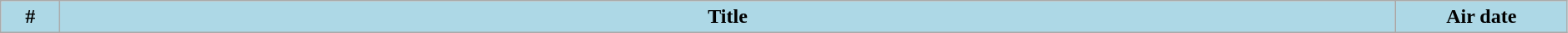<table class="wikitable plainrowheaders" style="width:99%; background:#fff;">
<tr>
<th style="background:#add8e6; width:40px;">#</th>
<th style="background: #add8e6;">Title</th>
<th style="background:#add8e6; width:130px;">Air date<br>



</th>
</tr>
</table>
